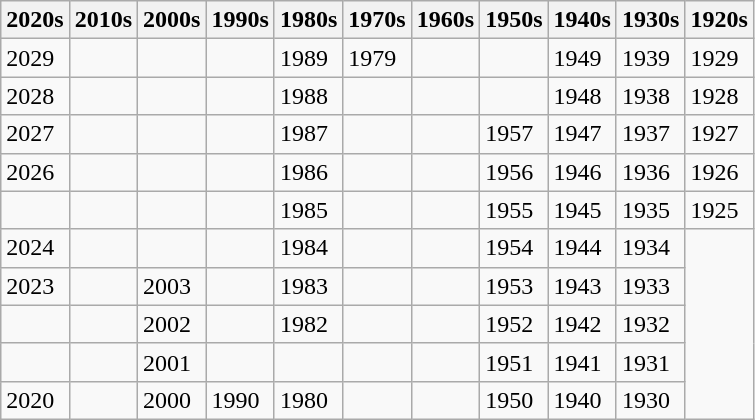<table class="wikitable">
<tr>
<th>2020s</th>
<th>2010s</th>
<th>2000s</th>
<th>1990s</th>
<th>1980s</th>
<th>1970s</th>
<th>1960s</th>
<th>1950s</th>
<th>1940s</th>
<th>1930s</th>
<th>1920s</th>
</tr>
<tr>
<td>2029</td>
<td></td>
<td></td>
<td></td>
<td>1989</td>
<td>1979</td>
<td></td>
<td></td>
<td>1949</td>
<td>1939</td>
<td>1929</td>
</tr>
<tr>
<td>2028</td>
<td></td>
<td></td>
<td></td>
<td>1988</td>
<td></td>
<td></td>
<td></td>
<td>1948</td>
<td>1938</td>
<td>1928</td>
</tr>
<tr>
<td>2027</td>
<td></td>
<td></td>
<td></td>
<td>1987</td>
<td></td>
<td></td>
<td>1957</td>
<td>1947</td>
<td>1937</td>
<td>1927</td>
</tr>
<tr>
<td>2026</td>
<td></td>
<td></td>
<td></td>
<td>1986</td>
<td></td>
<td></td>
<td>1956</td>
<td>1946</td>
<td>1936</td>
<td>1926</td>
</tr>
<tr>
<td></td>
<td></td>
<td></td>
<td></td>
<td>1985</td>
<td></td>
<td></td>
<td>1955</td>
<td>1945</td>
<td>1935</td>
<td>1925</td>
</tr>
<tr>
<td>2024</td>
<td></td>
<td></td>
<td></td>
<td>1984</td>
<td></td>
<td></td>
<td>1954</td>
<td>1944</td>
<td>1934</td>
</tr>
<tr>
<td>2023</td>
<td></td>
<td>2003</td>
<td></td>
<td>1983</td>
<td></td>
<td></td>
<td>1953</td>
<td>1943</td>
<td>1933</td>
</tr>
<tr>
<td></td>
<td></td>
<td>2002</td>
<td></td>
<td>1982</td>
<td></td>
<td></td>
<td>1952</td>
<td>1942</td>
<td>1932</td>
</tr>
<tr>
<td></td>
<td></td>
<td>2001</td>
<td></td>
<td></td>
<td></td>
<td></td>
<td>1951</td>
<td>1941</td>
<td>1931</td>
</tr>
<tr>
<td>2020</td>
<td></td>
<td>2000</td>
<td>1990</td>
<td>1980</td>
<td></td>
<td></td>
<td>1950</td>
<td>1940</td>
<td>1930</td>
</tr>
</table>
